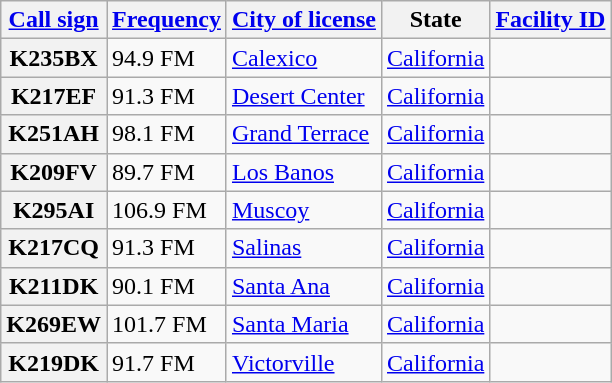<table class="wikitable sortable">
<tr>
<th scope="col"><a href='#'>Call sign</a></th>
<th scope="col" data-sort-type="number"><a href='#'>Frequency</a></th>
<th scope="col"><a href='#'>City of license</a></th>
<th scope="col">State</th>
<th scope="col" data-sort-type="number"><a href='#'>Facility ID</a></th>
</tr>
<tr>
<th scope="row">K235BX</th>
<td>94.9 FM</td>
<td><a href='#'>Calexico</a></td>
<td><a href='#'>California</a></td>
<td></td>
</tr>
<tr>
<th scope="row">K217EF</th>
<td>91.3 FM</td>
<td><a href='#'>Desert Center</a></td>
<td><a href='#'>California</a></td>
<td></td>
</tr>
<tr>
<th scope="row">K251AH</th>
<td>98.1 FM</td>
<td><a href='#'>Grand Terrace</a></td>
<td><a href='#'>California</a></td>
<td></td>
</tr>
<tr>
<th scope="row">K209FV</th>
<td>89.7 FM</td>
<td><a href='#'>Los Banos</a></td>
<td><a href='#'>California</a></td>
<td></td>
</tr>
<tr>
<th scope="row">K295AI</th>
<td>106.9 FM</td>
<td><a href='#'>Muscoy</a></td>
<td><a href='#'>California</a></td>
<td></td>
</tr>
<tr>
<th scope="row">K217CQ</th>
<td>91.3 FM</td>
<td><a href='#'>Salinas</a></td>
<td><a href='#'>California</a></td>
<td></td>
</tr>
<tr>
<th scope="row">K211DK</th>
<td>90.1 FM</td>
<td><a href='#'>Santa Ana</a></td>
<td><a href='#'>California</a></td>
<td></td>
</tr>
<tr>
<th scope="row">K269EW</th>
<td>101.7 FM</td>
<td><a href='#'>Santa Maria</a></td>
<td><a href='#'>California</a></td>
<td></td>
</tr>
<tr>
<th scope="row">K219DK</th>
<td>91.7 FM</td>
<td><a href='#'>Victorville</a></td>
<td><a href='#'>California</a></td>
<td></td>
</tr>
</table>
